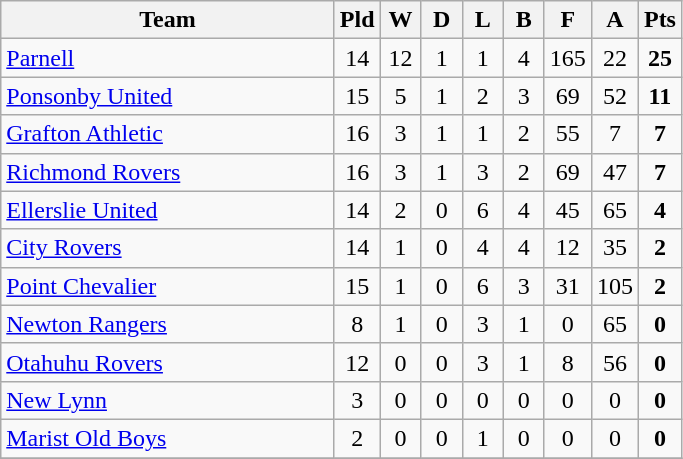<table class="wikitable" style="text-align:center;">
<tr>
<th width=215>Team</th>
<th width=20 abbr="Played">Pld</th>
<th width=20 abbr="Won">W</th>
<th width=20 abbr="Drawn">D</th>
<th width=20 abbr="Lost">L</th>
<th width=20 abbr="Bye">B</th>
<th width=20 abbr="For">F</th>
<th width=20 abbr="Against">A</th>
<th width=20 abbr="Points">Pts</th>
</tr>
<tr>
<td style="text-align:left;"><a href='#'>Parnell</a></td>
<td>14</td>
<td>12</td>
<td>1</td>
<td>1</td>
<td>4</td>
<td>165</td>
<td>22</td>
<td><strong>25</strong></td>
</tr>
<tr>
<td style="text-align:left;"><a href='#'>Ponsonby United</a></td>
<td>15</td>
<td>5</td>
<td>1</td>
<td>2</td>
<td>3</td>
<td>69</td>
<td>52</td>
<td><strong>11</strong></td>
</tr>
<tr>
<td style="text-align:left;"><a href='#'>Grafton Athletic</a></td>
<td>16</td>
<td>3</td>
<td>1</td>
<td>1</td>
<td>2</td>
<td>55</td>
<td>7</td>
<td><strong>7</strong></td>
</tr>
<tr>
<td style="text-align:left;"><a href='#'>Richmond Rovers</a></td>
<td>16</td>
<td>3</td>
<td>1</td>
<td>3</td>
<td>2</td>
<td>69</td>
<td>47</td>
<td><strong>7</strong></td>
</tr>
<tr>
<td style="text-align:left;"><a href='#'>Ellerslie United</a></td>
<td>14</td>
<td>2</td>
<td>0</td>
<td>6</td>
<td>4</td>
<td>45</td>
<td>65</td>
<td><strong>4</strong></td>
</tr>
<tr>
<td style="text-align:left;"><a href='#'>City Rovers</a></td>
<td>14</td>
<td>1</td>
<td>0</td>
<td>4</td>
<td>4</td>
<td>12</td>
<td>35</td>
<td><strong>2</strong></td>
</tr>
<tr>
<td style="text-align:left;"><a href='#'>Point Chevalier</a></td>
<td>15</td>
<td>1</td>
<td>0</td>
<td>6</td>
<td>3</td>
<td>31</td>
<td>105</td>
<td><strong>2</strong></td>
</tr>
<tr>
<td style="text-align:left;"><a href='#'>Newton Rangers</a></td>
<td>8</td>
<td>1</td>
<td>0</td>
<td>3</td>
<td>1</td>
<td>0</td>
<td>65</td>
<td><strong>0</strong></td>
</tr>
<tr>
<td style="text-align:left;"><a href='#'>Otahuhu Rovers</a></td>
<td>12</td>
<td>0</td>
<td>0</td>
<td>3</td>
<td>1</td>
<td>8</td>
<td>56</td>
<td><strong>0</strong></td>
</tr>
<tr>
<td style="text-align:left;"><a href='#'>New Lynn</a></td>
<td>3</td>
<td>0</td>
<td>0</td>
<td>0</td>
<td>0</td>
<td>0</td>
<td>0</td>
<td><strong>0</strong></td>
</tr>
<tr>
<td style="text-align:left;"><a href='#'>Marist Old Boys</a></td>
<td>2</td>
<td>0</td>
<td>0</td>
<td>1</td>
<td>0</td>
<td>0</td>
<td>0</td>
<td><strong>0</strong></td>
</tr>
<tr>
</tr>
</table>
